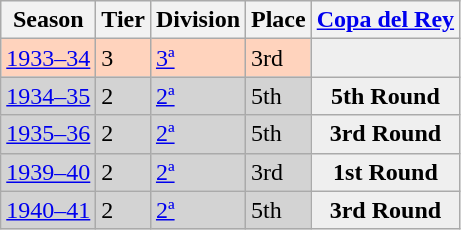<table class="wikitable">
<tr style="background:#f0f6fa;">
<th>Season</th>
<th>Tier</th>
<th>Division</th>
<th>Place</th>
<th><a href='#'>Copa del Rey</a></th>
</tr>
<tr>
<td style="background:#FFD3BD;"><a href='#'>1933–34</a></td>
<td style="background:#FFD3BD;">3</td>
<td style="background:#FFD3BD;"><a href='#'>3ª</a></td>
<td style="background:#FFD3BD;">3rd</td>
<th style="background:#efefef;"></th>
</tr>
<tr>
<td style="background:#D3D3D3;"><a href='#'>1934–35</a></td>
<td style="background:#D3D3D3;">2</td>
<td style="background:#D3D3D3;"><a href='#'>2ª</a></td>
<td style="background:#D3D3D3;">5th</td>
<th style="background:#efefef;">5th Round</th>
</tr>
<tr>
<td style="background:#D3D3D3;"><a href='#'>1935–36</a></td>
<td style="background:#D3D3D3;">2</td>
<td style="background:#D3D3D3;"><a href='#'>2ª</a></td>
<td style="background:#D3D3D3;">5th</td>
<th style="background:#efefef;">3rd Round</th>
</tr>
<tr>
<td style="background:#D3D3D3;"><a href='#'>1939–40</a></td>
<td style="background:#D3D3D3;">2</td>
<td style="background:#D3D3D3;"><a href='#'>2ª</a></td>
<td style="background:#D3D3D3;">3rd</td>
<th style="background:#efefef;">1st Round</th>
</tr>
<tr>
<td style="background:#D3D3D3;"><a href='#'>1940–41</a></td>
<td style="background:#D3D3D3;">2</td>
<td style="background:#D3D3D3;"><a href='#'>2ª</a></td>
<td style="background:#D3D3D3;">5th</td>
<th style="background:#efefef;">3rd Round</th>
</tr>
</table>
